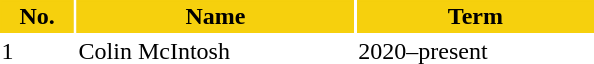<table class="toccolours" style="width:25em">
<tr>
<th style="background:#f6d00d;color:black;border:#f6d00d 1px solid">No.</th>
<th style="background:#f6d00d;color:black;border:#f6d00d 1px solid">Name</th>
<th style="background:#f6d00d;color:black;border:#f6d00d 1px solid">Term</th>
</tr>
<tr>
<td>1</td>
<td> Colin McIntosh</td>
<td>2020–present</td>
</tr>
<tr>
</tr>
</table>
